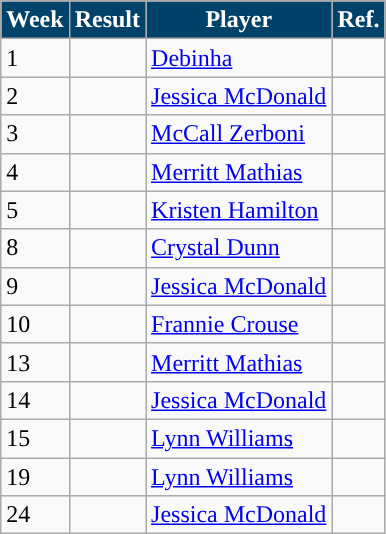<table class=wikitable>
<tr>
<th style="background:#01426A; color:white;">Week</th>
<th style="background:#01426A; color:white;">Result</th>
<th style="background:#01426A; color:white;">Player</th>
<th style="background:#01426A; color:white;">Ref.</th>
</tr>
<tr>
<td>1</td>
<td></td>
<td> <a href='#'>Debinha</a></td>
<td></td>
</tr>
<tr>
<td>2</td>
<td></td>
<td> <a href='#'>Jessica McDonald</a></td>
<td></td>
</tr>
<tr>
<td>3</td>
<td></td>
<td> <a href='#'>McCall Zerboni</a></td>
<td></td>
</tr>
<tr>
<td>4</td>
<td></td>
<td> <a href='#'>Merritt Mathias</a></td>
<td></td>
</tr>
<tr>
<td>5</td>
<td></td>
<td> <a href='#'>Kristen Hamilton</a></td>
<td></td>
</tr>
<tr>
<td>8</td>
<td></td>
<td> <a href='#'>Crystal Dunn</a></td>
<td></td>
</tr>
<tr>
<td>9</td>
<td></td>
<td> <a href='#'>Jessica McDonald</a></td>
<td></td>
</tr>
<tr>
<td>10</td>
<td></td>
<td> <a href='#'>Frannie Crouse</a></td>
<td></td>
</tr>
<tr>
<td>13</td>
<td></td>
<td> <a href='#'>Merritt Mathias</a></td>
<td></td>
</tr>
<tr>
<td>14</td>
<td></td>
<td> <a href='#'>Jessica McDonald</a></td>
<td></td>
</tr>
<tr>
<td>15</td>
<td></td>
<td> <a href='#'>Lynn Williams</a></td>
<td></td>
</tr>
<tr>
<td>19</td>
<td></td>
<td> <a href='#'>Lynn Williams</a></td>
<td></td>
</tr>
<tr>
<td>24</td>
<td></td>
<td> <a href='#'>Jessica McDonald</a></td>
<td></td>
</tr>
</table>
